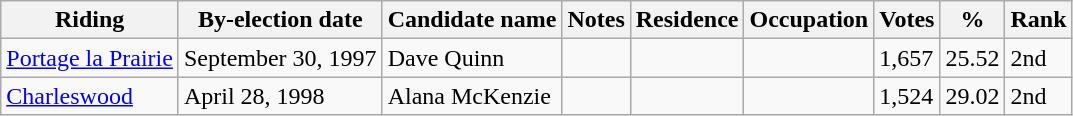<table class="wikitable">
<tr>
<th>Riding</th>
<th>By-election date</th>
<th>Candidate name</th>
<th>Notes</th>
<th>Residence</th>
<th>Occupation</th>
<th>Votes</th>
<th>%</th>
<th>Rank</th>
</tr>
<tr>
<td><a href='#'>Portage la Prairie</a></td>
<td>September 30, 1997</td>
<td>Dave Quinn</td>
<td></td>
<td></td>
<td></td>
<td>1,657</td>
<td>25.52</td>
<td>2nd</td>
</tr>
<tr>
<td><a href='#'>Charleswood</a></td>
<td>April 28, 1998</td>
<td>Alana McKenzie</td>
<td></td>
<td></td>
<td></td>
<td>1,524</td>
<td>29.02</td>
<td>2nd</td>
</tr>
</table>
